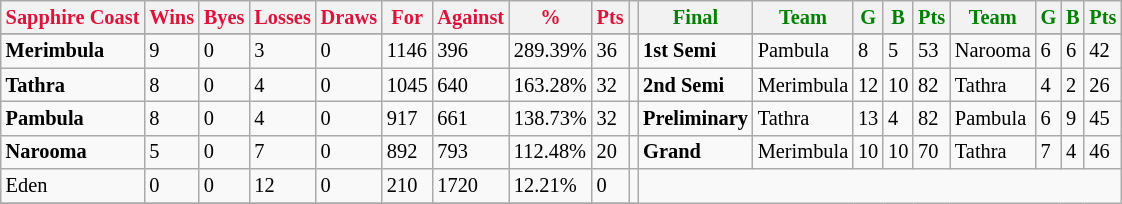<table style="font-size: 85%; text-align: left;" class="wikitable">
<tr>
<th style="color:crimson">Sapphire Coast</th>
<th style="color:crimson">Wins</th>
<th style="color:crimson">Byes</th>
<th style="color:crimson">Losses</th>
<th style="color:crimson">Draws</th>
<th style="color:crimson">For</th>
<th style="color:crimson">Against</th>
<th style="color:crimson">%</th>
<th style="color:crimson">Pts</th>
<th></th>
<th style="color:green">Final</th>
<th style="color:green">Team</th>
<th style="color:green">G</th>
<th style="color:green">B</th>
<th style="color:green">Pts</th>
<th style="color:green">Team</th>
<th style="color:green">G</th>
<th style="color:green">B</th>
<th style="color:green">Pts</th>
</tr>
<tr>
</tr>
<tr>
</tr>
<tr>
<td><strong>	Merimbula	</strong></td>
<td>9</td>
<td>0</td>
<td>3</td>
<td>0</td>
<td>1146</td>
<td>396</td>
<td>289.39%</td>
<td>36</td>
<td></td>
<td><strong>1st Semi</strong></td>
<td>Pambula</td>
<td>8</td>
<td>5</td>
<td>53</td>
<td>Narooma</td>
<td>6</td>
<td>6</td>
<td>42</td>
</tr>
<tr>
<td><strong>	Tathra	</strong></td>
<td>8</td>
<td>0</td>
<td>4</td>
<td>0</td>
<td>1045</td>
<td>640</td>
<td>163.28%</td>
<td>32</td>
<td></td>
<td><strong>2nd Semi</strong></td>
<td>Merimbula</td>
<td>12</td>
<td>10</td>
<td>82</td>
<td>Tathra</td>
<td>4</td>
<td>2</td>
<td>26</td>
</tr>
<tr>
<td><strong>	Pambula	</strong></td>
<td>8</td>
<td>0</td>
<td>4</td>
<td>0</td>
<td>917</td>
<td>661</td>
<td>138.73%</td>
<td>32</td>
<td></td>
<td><strong>Preliminary</strong></td>
<td>Tathra</td>
<td>13</td>
<td>4</td>
<td>82</td>
<td>Pambula</td>
<td>6</td>
<td>9</td>
<td>45</td>
</tr>
<tr>
<td><strong>	Narooma	</strong></td>
<td>5</td>
<td>0</td>
<td>7</td>
<td>0</td>
<td>892</td>
<td>793</td>
<td>112.48%</td>
<td>20</td>
<td></td>
<td><strong>Grand</strong></td>
<td>Merimbula</td>
<td>10</td>
<td>10</td>
<td>70</td>
<td>Tathra</td>
<td>7</td>
<td>4</td>
<td>46</td>
</tr>
<tr>
<td>Eden</td>
<td>0</td>
<td>0</td>
<td>12</td>
<td>0</td>
<td>210</td>
<td>1720</td>
<td>12.21%</td>
<td>0</td>
<td></td>
</tr>
<tr>
</tr>
</table>
